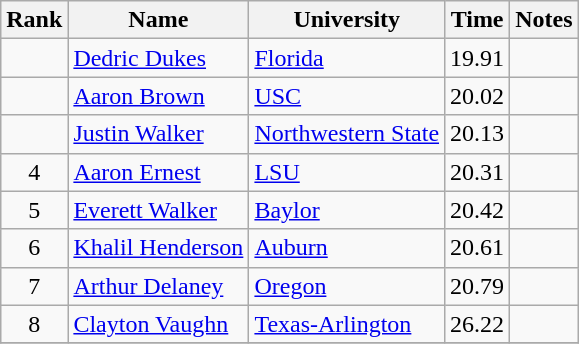<table class="wikitable sortable" style="text-align:center">
<tr>
<th>Rank</th>
<th>Name</th>
<th>University</th>
<th>Time</th>
<th>Notes</th>
</tr>
<tr>
<td></td>
<td align=left><a href='#'>Dedric Dukes</a></td>
<td align=left><a href='#'>Florida</a></td>
<td>19.91</td>
<td></td>
</tr>
<tr>
<td></td>
<td align=left><a href='#'>Aaron Brown</a> </td>
<td align=left><a href='#'>USC</a></td>
<td>20.02</td>
<td></td>
</tr>
<tr>
<td></td>
<td align=left><a href='#'>Justin Walker</a></td>
<td align="left"><a href='#'>Northwestern State</a></td>
<td>20.13</td>
<td></td>
</tr>
<tr>
<td>4</td>
<td align=left><a href='#'>Aaron Ernest</a></td>
<td align=left><a href='#'>LSU</a></td>
<td>20.31</td>
<td></td>
</tr>
<tr>
<td>5</td>
<td align=left><a href='#'>Everett Walker</a></td>
<td align="left"><a href='#'>Baylor</a></td>
<td>20.42</td>
<td></td>
</tr>
<tr>
<td>6</td>
<td align=left><a href='#'>Khalil Henderson</a></td>
<td align="left"><a href='#'>Auburn</a></td>
<td>20.61</td>
<td></td>
</tr>
<tr>
<td>7</td>
<td align=left><a href='#'>Arthur Delaney</a></td>
<td align=left><a href='#'>Oregon</a></td>
<td>20.79</td>
<td></td>
</tr>
<tr>
<td>8</td>
<td align=left><a href='#'>Clayton Vaughn</a></td>
<td align=left><a href='#'>Texas-Arlington</a></td>
<td>26.22</td>
<td></td>
</tr>
<tr>
</tr>
</table>
